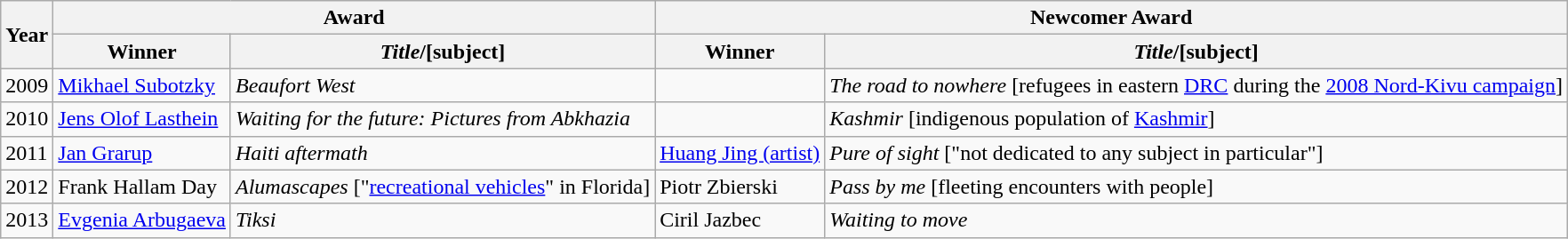<table class="wikitable">
<tr>
<th rowspan="2">Year</th>
<th colspan="2">Award</th>
<th colspan="2">Newcomer Award</th>
</tr>
<tr>
<th>Winner</th>
<th><em>Title</em>/[subject]</th>
<th>Winner</th>
<th><em>Title</em>/[subject]</th>
</tr>
<tr>
<td>2009</td>
<td><a href='#'>Mikhael Subotzky</a></td>
<td><em>Beaufort West</em> </td>
<td></td>
<td><em>The road to nowhere</em> [refugees in eastern <a href='#'>DRC</a> during the <a href='#'>2008 Nord-Kivu campaign</a>]</td>
</tr>
<tr>
<td>2010</td>
<td><a href='#'>Jens Olof Lasthein</a></td>
<td><em>Waiting for the future: Pictures from Abkhazia</em></td>
<td></td>
<td><em>Kashmir</em> [indigenous population of <a href='#'>Kashmir</a>]</td>
</tr>
<tr>
<td>2011</td>
<td><a href='#'>Jan Grarup</a></td>
<td><em>Haiti aftermath</em></td>
<td><a href='#'>Huang Jing (artist)</a></td>
<td><em>Pure of sight</em> ["not dedicated to any subject in particular"]</td>
</tr>
<tr>
<td>2012</td>
<td>Frank Hallam Day</td>
<td><em>Alumascapes</em> ["<a href='#'>recreational vehicles</a>" in Florida]</td>
<td>Piotr Zbierski</td>
<td><em>Pass by me</em> [fleeting encounters with people]</td>
</tr>
<tr>
<td>2013</td>
<td><a href='#'>Evgenia Arbugaeva</a></td>
<td><em>Tiksi</em> </td>
<td>Ciril Jazbec</td>
<td><em>Waiting to move</em> </td>
</tr>
</table>
